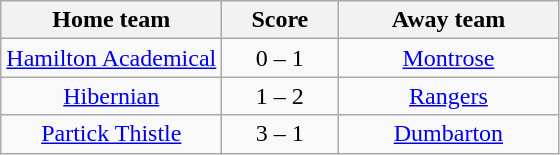<table class="wikitable" style="text-align: center">
<tr>
<th width=140>Home team</th>
<th width=70>Score</th>
<th width=140>Away team</th>
</tr>
<tr>
<td><a href='#'>Hamilton Academical</a></td>
<td>0 – 1</td>
<td><a href='#'>Montrose</a></td>
</tr>
<tr>
<td><a href='#'>Hibernian</a></td>
<td>1 – 2</td>
<td><a href='#'>Rangers</a></td>
</tr>
<tr>
<td><a href='#'>Partick Thistle</a></td>
<td>3 – 1</td>
<td><a href='#'>Dumbarton</a></td>
</tr>
</table>
